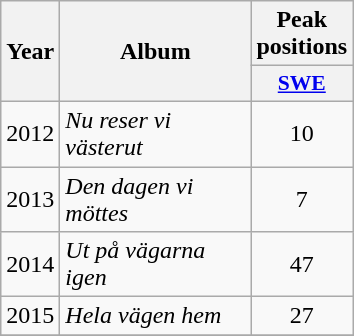<table class="wikitable">
<tr>
<th align="center" rowspan="2" width="10">Year</th>
<th align="center" rowspan="2" width="120">Album</th>
<th align="center" colspan="1" width="20">Peak positions</th>
</tr>
<tr>
<th scope="col" style="width:3em;font-size:90%;"><a href='#'>SWE</a><br></th>
</tr>
<tr>
<td style="text-align:center;">2012</td>
<td><em>Nu reser vi västerut</em></td>
<td style="text-align:center;">10</td>
</tr>
<tr>
<td style="text-align:center;">2013</td>
<td><em>Den dagen vi möttes</em></td>
<td style="text-align:center;">7</td>
</tr>
<tr>
<td style="text-align:center;">2014</td>
<td><em>Ut på vägarna igen</em></td>
<td style="text-align:center;">47</td>
</tr>
<tr>
<td style="text-align:center;">2015</td>
<td><em>Hela vägen hem</em></td>
<td style="text-align:center;">27</td>
</tr>
<tr>
</tr>
</table>
